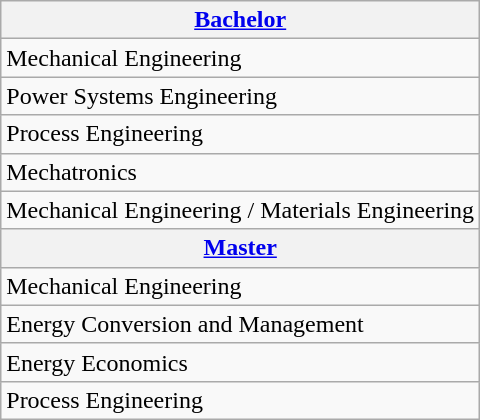<table class="wikitable sortable">
<tr class="backroundcolor5">
<th><a href='#'>Bachelor</a></th>
</tr>
<tr>
<td>Mechanical Engineering</td>
</tr>
<tr>
<td>Power Systems Engineering</td>
</tr>
<tr>
<td>Process Engineering</td>
</tr>
<tr>
<td>Mechatronics</td>
</tr>
<tr>
<td>Mechanical Engineering / Materials Engineering</td>
</tr>
<tr>
<th><a href='#'>Master</a></th>
</tr>
<tr>
<td>Mechanical Engineering</td>
</tr>
<tr>
<td>Energy Conversion and Management</td>
</tr>
<tr>
<td>Energy Economics</td>
</tr>
<tr>
<td>Process Engineering</td>
</tr>
</table>
